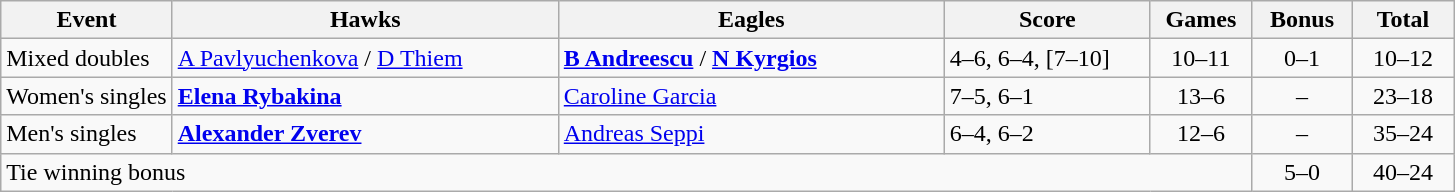<table class="wikitable nowrap">
<tr>
<th>Event</th>
<th width=250>Hawks</th>
<th width=250>Eagles</th>
<th width=130>Score</th>
<th width=60>Games</th>
<th width=60>Bonus</th>
<th width=60>Total</th>
</tr>
<tr>
<td>Mixed doubles</td>
<td> <a href='#'>A Pavlyuchenkova</a> /  <a href='#'>D Thiem</a></td>
<td><strong> <a href='#'>B Andreescu</a></strong> / <strong> <a href='#'>N Kyrgios</a></strong></td>
<td>4–6, 6–4, [7–10]</td>
<td align="center">10–11</td>
<td align="center">0–1</td>
<td align="center">10–12</td>
</tr>
<tr>
<td>Women's singles</td>
<td><strong> <a href='#'>Elena Rybakina</a></strong></td>
<td> <a href='#'>Caroline Garcia</a></td>
<td>7–5, 6–1</td>
<td align="center">13–6</td>
<td align="center">–</td>
<td align="center">23–18</td>
</tr>
<tr>
<td>Men's singles</td>
<td><strong> <a href='#'>Alexander Zverev</a></strong></td>
<td> <a href='#'>Andreas Seppi</a></td>
<td>6–4, 6–2</td>
<td align="center">12–6</td>
<td align="center">–</td>
<td align="center">35–24</td>
</tr>
<tr>
<td colspan=5>Tie winning bonus</td>
<td align="center">5–0</td>
<td align="center">40–24</td>
</tr>
</table>
